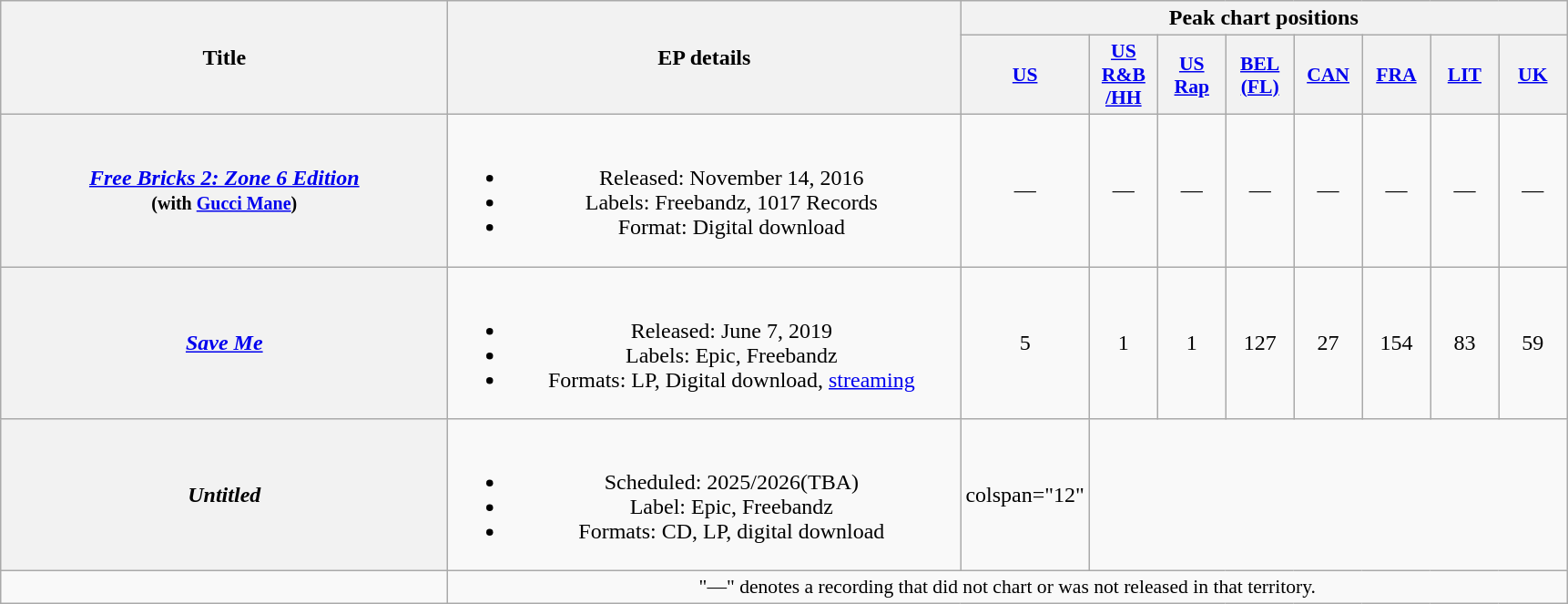<table class="wikitable plainrowheaders" style="text-align:center;">
<tr>
<th scope="col" rowspan="2" style="width:20em;">Title</th>
<th scope="col" rowspan="2" style="width:23em;">EP details</th>
<th scope="col" colspan="8">Peak chart positions</th>
</tr>
<tr>
<th scope="col" style="width:3em;font-size:90%;"><a href='#'>US</a><br></th>
<th scope="col" style="width:3em;font-size:90%;"><a href='#'>US<br>R&B<br>/HH</a><br></th>
<th scope="col" style="width:3em;font-size:90%;"><a href='#'>US<br>Rap</a><br></th>
<th scope="col" style="width:3em;font-size:90%;"><a href='#'>BEL<br>(FL)</a><br></th>
<th scope="col" style="width:3em;font-size:90%;"><a href='#'>CAN</a><br></th>
<th scope="col" style="width:3em;font-size:90%;"><a href='#'>FRA</a><br></th>
<th scope="col" style="width:3em;font-size:90%;"><a href='#'>LIT</a><br></th>
<th scope="col" style="width:3em;font-size:90%;"><a href='#'>UK</a><br></th>
</tr>
<tr>
<th scope="row"><em><a href='#'>Free Bricks 2: Zone 6 Edition</a></em><br><small>(with <a href='#'>Gucci Mane</a>)</small></th>
<td><br><ul><li>Released: November 14, 2016</li><li>Labels: Freebandz, 1017 Records</li><li>Format: Digital download</li></ul></td>
<td>—</td>
<td>—</td>
<td>—</td>
<td>—</td>
<td>—</td>
<td>—</td>
<td>—</td>
<td>—</td>
</tr>
<tr>
<th scope="row"><em><a href='#'>Save Me</a></em></th>
<td><br><ul><li>Released: June 7, 2019</li><li>Labels: Epic, Freebandz</li><li>Formats: LP, Digital download, <a href='#'>streaming</a></li></ul></td>
<td>5</td>
<td>1</td>
<td>1</td>
<td>127</td>
<td>27</td>
<td>154</td>
<td>83</td>
<td>59</td>
</tr>
<tr>
<th scope="row"><em>Untitled</em></th>
<td><br><ul><li>Scheduled: 2025/2026(TBA)</li><li>Label: Epic, Freebandz</li><li>Formats: CD, LP, digital download</li></ul></td>
<td>colspan="12" </td>
</tr>
<tr>
<td></td>
<td colspan="10" style="font-size:90%">"—" denotes a recording that did not chart or was not released in that territory.</td>
</tr>
</table>
